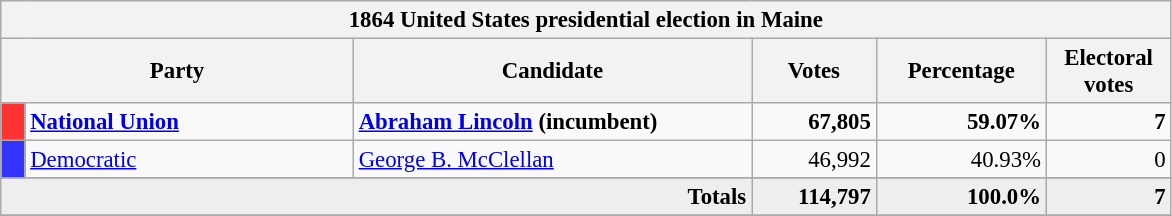<table class="wikitable" style="font-size: 95%;">
<tr>
<th colspan="6">1864 United States presidential election in Maine</th>
</tr>
<tr>
<th colspan="2" style="width: 15em">Party</th>
<th style="width: 17em">Candidate</th>
<th style="width: 5em">Votes</th>
<th style="width: 7em">Percentage</th>
<th style="width: 5em">Electoral votes</th>
</tr>
<tr>
<th style="background-color:#FF3333; width: 3px"></th>
<td style="width: 130px"><strong><a href='#'>National Union</a></strong></td>
<td><strong><a href='#'>Abraham Lincoln</a> (incumbent)</strong></td>
<td align="right"><strong>67,805</strong></td>
<td align="right"><strong>59.07%</strong></td>
<td align="right"><strong>7</strong></td>
</tr>
<tr>
<th style="background-color:#3333FF; width: 3px"></th>
<td style="width: 130px"><a href='#'>Democratic</a></td>
<td><a href='#'>George B. McClellan</a></td>
<td align="right">46,992</td>
<td align="right">40.93%</td>
<td align="right">0</td>
</tr>
<tr>
</tr>
<tr bgcolor="#EEEEEE">
<td colspan="3" align="right"><strong>Totals</strong></td>
<td align="right"><strong>114,797</strong></td>
<td align="right"><strong>100.0%</strong></td>
<td align="right"><strong>7</strong></td>
</tr>
<tr>
</tr>
</table>
